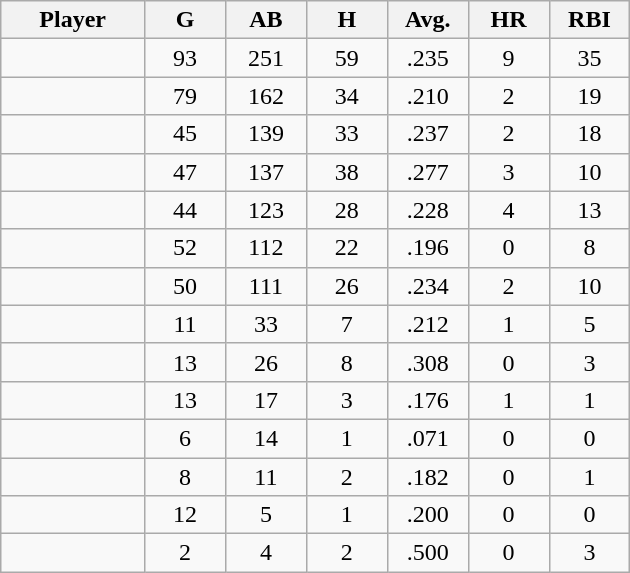<table class="wikitable sortable">
<tr>
<th bgcolor="#DDDDFF" width="16%">Player</th>
<th bgcolor="#DDDDFF" width="9%">G</th>
<th bgcolor="#DDDDFF" width="9%">AB</th>
<th bgcolor="#DDDDFF" width="9%">H</th>
<th bgcolor="#DDDDFF" width="9%">Avg.</th>
<th bgcolor="#DDDDFF" width="9%">HR</th>
<th bgcolor="#DDDDFF" width="9%">RBI</th>
</tr>
<tr align="center">
<td></td>
<td>93</td>
<td>251</td>
<td>59</td>
<td>.235</td>
<td>9</td>
<td>35</td>
</tr>
<tr align="center">
<td></td>
<td>79</td>
<td>162</td>
<td>34</td>
<td>.210</td>
<td>2</td>
<td>19</td>
</tr>
<tr align="center">
<td></td>
<td>45</td>
<td>139</td>
<td>33</td>
<td>.237</td>
<td>2</td>
<td>18</td>
</tr>
<tr align="center">
<td></td>
<td>47</td>
<td>137</td>
<td>38</td>
<td>.277</td>
<td>3</td>
<td>10</td>
</tr>
<tr align="center">
<td></td>
<td>44</td>
<td>123</td>
<td>28</td>
<td>.228</td>
<td>4</td>
<td>13</td>
</tr>
<tr align="center">
<td></td>
<td>52</td>
<td>112</td>
<td>22</td>
<td>.196</td>
<td>0</td>
<td>8</td>
</tr>
<tr align="center">
<td></td>
<td>50</td>
<td>111</td>
<td>26</td>
<td>.234</td>
<td>2</td>
<td>10</td>
</tr>
<tr align="center">
<td></td>
<td>11</td>
<td>33</td>
<td>7</td>
<td>.212</td>
<td>1</td>
<td>5</td>
</tr>
<tr align="center">
<td></td>
<td>13</td>
<td>26</td>
<td>8</td>
<td>.308</td>
<td>0</td>
<td>3</td>
</tr>
<tr align="center">
<td></td>
<td>13</td>
<td>17</td>
<td>3</td>
<td>.176</td>
<td>1</td>
<td>1</td>
</tr>
<tr align="center">
<td></td>
<td>6</td>
<td>14</td>
<td>1</td>
<td>.071</td>
<td>0</td>
<td>0</td>
</tr>
<tr align="center">
<td></td>
<td>8</td>
<td>11</td>
<td>2</td>
<td>.182</td>
<td>0</td>
<td>1</td>
</tr>
<tr align="center">
<td></td>
<td>12</td>
<td>5</td>
<td>1</td>
<td>.200</td>
<td>0</td>
<td>0</td>
</tr>
<tr align="center">
<td></td>
<td>2</td>
<td>4</td>
<td>2</td>
<td>.500</td>
<td>0</td>
<td>3</td>
</tr>
</table>
